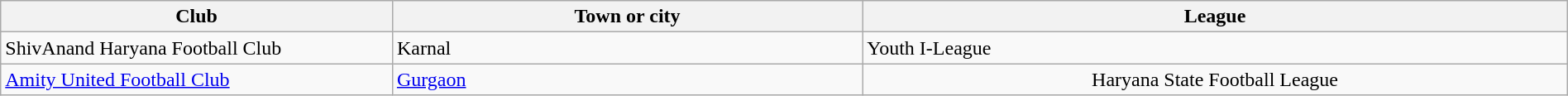<table class="wikitable sortable" width="100%">
<tr>
<th !width="25%">Club</th>
<th width="30%">Town or city</th>
<th width="45%">League</th>
</tr>
<tr>
<td>ShivAnand Haryana Football Club</td>
<td>Karnal</td>
<td>Youth I-League</td>
</tr>
<tr>
<td><a href='#'>Amity United Football Club</a></td>
<td><a href='#'>Gurgaon</a></td>
<td align="center">Haryana State Football League</td>
</tr>
</table>
